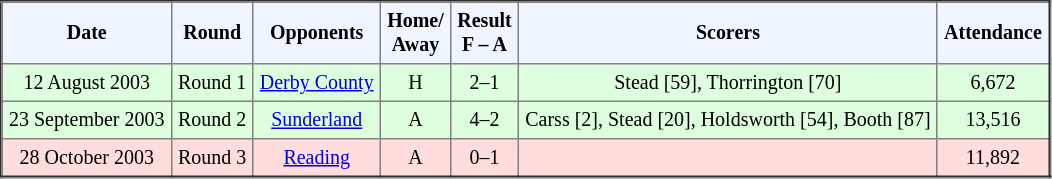<table border="2" cellpadding="4" style="border-collapse:collapse; text-align:center; font-size:smaller;">
<tr style="background:#f0f6ff;">
<th><strong>Date</strong></th>
<th><strong>Round</strong></th>
<th><strong>Opponents</strong></th>
<th><strong>Home/<br>Away</strong></th>
<th><strong>Result<br>F – A</strong></th>
<th><strong>Scorers</strong></th>
<th><strong>Attendance</strong></th>
</tr>
<tr bgcolor="#ddffdd">
<td>12 August 2003</td>
<td>Round 1</td>
<td><a href='#'>Derby County</a></td>
<td>H</td>
<td>2–1</td>
<td>Stead [59], Thorrington [70]</td>
<td>6,672</td>
</tr>
<tr bgcolor="#ddffdd">
<td>23 September 2003</td>
<td>Round 2</td>
<td><a href='#'>Sunderland</a></td>
<td>A</td>
<td>4–2</td>
<td>Carss [2], Stead [20], Holdsworth [54], Booth [87]</td>
<td>13,516</td>
</tr>
<tr bgcolor="#ffdddd">
<td>28 October 2003</td>
<td>Round 3</td>
<td><a href='#'>Reading</a></td>
<td>A</td>
<td>0–1</td>
<td></td>
<td>11,892</td>
</tr>
</table>
